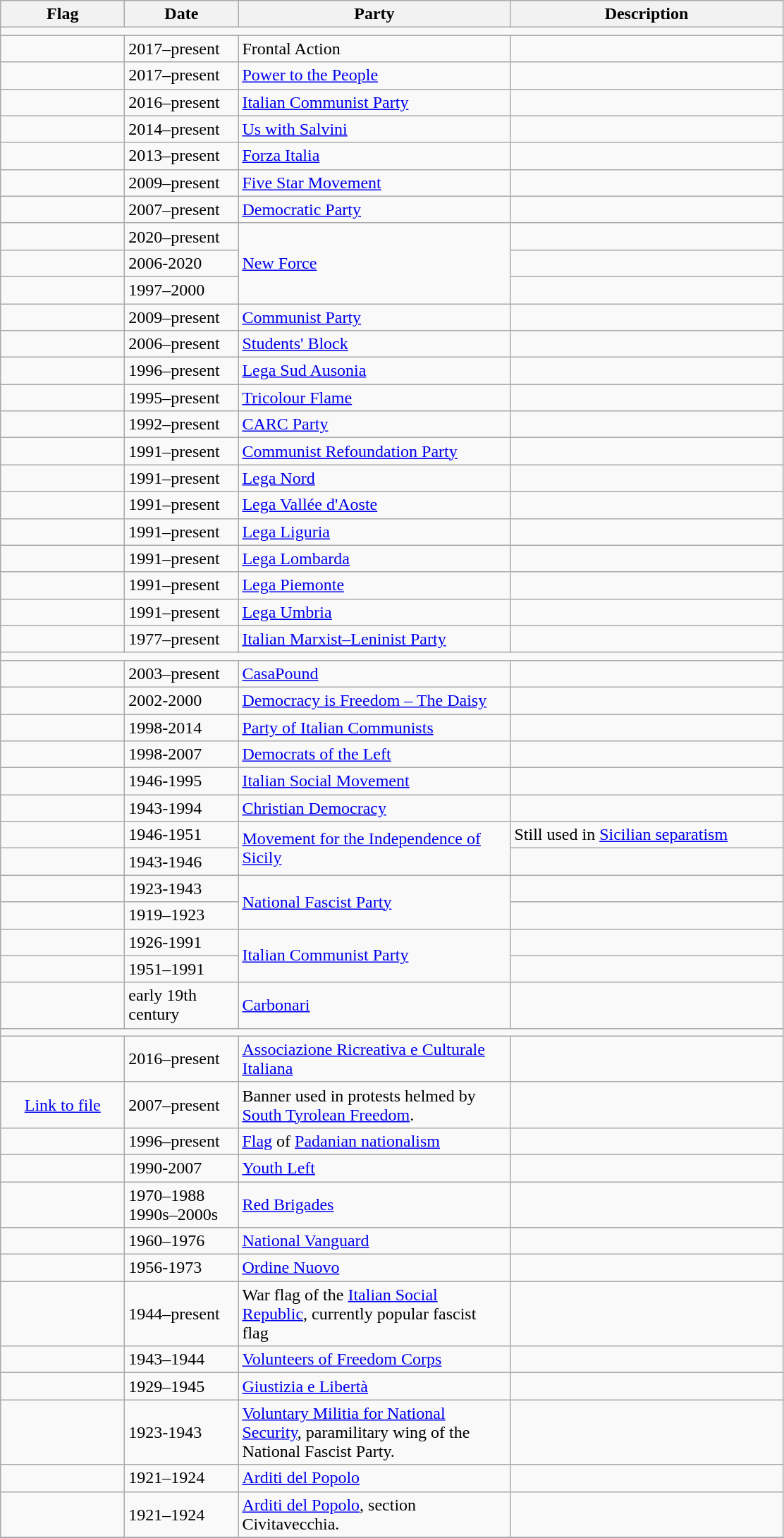<table class="wikitable">
<tr>
<th width="110">Flag</th>
<th width="100">Date</th>
<th width="250">Party</th>
<th width="250">Description</th>
</tr>
<tr>
<td colspan="4"></td>
</tr>
<tr>
<td></td>
<td>2017–present</td>
<td>Frontal Action</td>
<td></td>
</tr>
<tr>
<td></td>
<td>2017–present</td>
<td><a href='#'>Power to the People</a></td>
<td></td>
</tr>
<tr>
<td></td>
<td>2016–present</td>
<td><a href='#'>Italian Communist Party</a></td>
<td></td>
</tr>
<tr>
<td></td>
<td>2014–present</td>
<td><a href='#'>Us with Salvini</a></td>
<td></td>
</tr>
<tr>
<td></td>
<td>2013–present</td>
<td><a href='#'>Forza Italia</a></td>
<td></td>
</tr>
<tr>
<td></td>
<td>2009–present</td>
<td><a href='#'>Five Star Movement</a></td>
<td></td>
</tr>
<tr>
<td></td>
<td>2007–present</td>
<td><a href='#'>Democratic Party</a></td>
<td></td>
</tr>
<tr>
<td></td>
<td>2020–present</td>
<td rowspan="3"><a href='#'>New Force</a></td>
<td></td>
</tr>
<tr>
<td></td>
<td>2006-2020</td>
<td></td>
</tr>
<tr>
<td></td>
<td>1997–2000</td>
<td></td>
</tr>
<tr>
<td></td>
<td>2009–present</td>
<td><a href='#'>Communist Party</a></td>
<td></td>
</tr>
<tr>
<td></td>
<td>2006–present</td>
<td><a href='#'>Students' Block</a></td>
<td></td>
</tr>
<tr>
<td></td>
<td>1996–present</td>
<td><a href='#'>Lega Sud Ausonia</a></td>
<td></td>
</tr>
<tr>
<td></td>
<td>1995–present</td>
<td><a href='#'>Tricolour Flame</a></td>
<td></td>
</tr>
<tr>
<td></td>
<td>1992–present</td>
<td><a href='#'>CARC Party</a></td>
<td></td>
</tr>
<tr>
<td></td>
<td>1991–present</td>
<td><a href='#'>Communist Refoundation Party</a></td>
<td></td>
</tr>
<tr>
<td></td>
<td>1991–present</td>
<td><a href='#'>Lega Nord</a></td>
<td></td>
</tr>
<tr>
<td></td>
<td>1991–present</td>
<td><a href='#'>Lega Vallée d'Aoste</a></td>
<td></td>
</tr>
<tr>
<td></td>
<td>1991–present</td>
<td><a href='#'>Lega Liguria</a></td>
<td></td>
</tr>
<tr>
<td></td>
<td>1991–present</td>
<td><a href='#'>Lega Lombarda</a></td>
<td></td>
</tr>
<tr>
<td></td>
<td>1991–present</td>
<td><a href='#'>Lega Piemonte</a></td>
<td></td>
</tr>
<tr>
<td></td>
<td>1991–present</td>
<td><a href='#'>Lega Umbria</a></td>
<td></td>
</tr>
<tr>
<td></td>
<td>1977–present</td>
<td><a href='#'>Italian Marxist–Leninist Party</a></td>
<td></td>
</tr>
<tr>
<td colspan="4"></td>
</tr>
<tr>
<td></td>
<td>2003–present</td>
<td><a href='#'>CasaPound</a></td>
<td></td>
</tr>
<tr>
<td></td>
<td>2002-2000</td>
<td><a href='#'>Democracy is Freedom – The Daisy</a></td>
<td></td>
</tr>
<tr>
<td></td>
<td>1998-2014</td>
<td><a href='#'>Party of Italian Communists</a></td>
<td></td>
</tr>
<tr>
<td></td>
<td>1998-2007</td>
<td><a href='#'>Democrats of the Left</a></td>
<td></td>
</tr>
<tr>
<td></td>
<td>1946-1995</td>
<td><a href='#'>Italian Social Movement</a></td>
<td></td>
</tr>
<tr>
<td></td>
<td>1943-1994</td>
<td><a href='#'>Christian Democracy</a></td>
<td></td>
</tr>
<tr>
<td></td>
<td>1946-1951</td>
<td rowspan="2"><a href='#'>Movement for the Independence of Sicily</a></td>
<td>Still used in <a href='#'>Sicilian separatism</a></td>
</tr>
<tr>
<td></td>
<td>1943-1946</td>
<td></td>
</tr>
<tr>
<td></td>
<td>1923-1943</td>
<td rowspan="2"><a href='#'>National Fascist Party</a></td>
<td></td>
</tr>
<tr>
<td></td>
<td>1919–1923</td>
<td></td>
</tr>
<tr>
<td></td>
<td>1926-1991</td>
<td rowspan="2"><a href='#'>Italian Communist Party</a></td>
<td></td>
</tr>
<tr>
<td></td>
<td>1951–1991</td>
<td></td>
</tr>
<tr>
<td></td>
<td>early 19th century</td>
<td><a href='#'>Carbonari</a></td>
<td></td>
</tr>
<tr>
<td colspan="4"></td>
</tr>
<tr>
<td></td>
<td>2016–present</td>
<td><a href='#'>Associazione Ricreativa e Culturale Italiana</a></td>
<td></td>
</tr>
<tr>
<td style="text-align:center;"><a href='#'>Link to file</a></td>
<td>2007–present</td>
<td>Banner used in protests helmed by <a href='#'>South Tyrolean Freedom</a>.</td>
<td></td>
</tr>
<tr>
<td></td>
<td>1996–present</td>
<td><a href='#'>Flag</a> of <a href='#'>Padanian nationalism</a></td>
<td></td>
</tr>
<tr>
<td></td>
<td>1990-2007</td>
<td><a href='#'>Youth Left</a></td>
<td></td>
</tr>
<tr>
<td></td>
<td>1970–1988<br>1990s–2000s</td>
<td><a href='#'>Red Brigades</a></td>
<td></td>
</tr>
<tr>
<td></td>
<td>1960–1976</td>
<td><a href='#'>National Vanguard</a></td>
<td></td>
</tr>
<tr>
<td></td>
<td>1956-1973</td>
<td><a href='#'>Ordine Nuovo</a></td>
<td></td>
</tr>
<tr>
<td></td>
<td>1944–present</td>
<td>War flag of the <a href='#'>Italian Social Republic</a>, currently popular fascist flag</td>
<td></td>
</tr>
<tr>
<td></td>
<td>1943–1944</td>
<td><a href='#'>Volunteers of Freedom Corps</a></td>
<td></td>
</tr>
<tr>
<td></td>
<td>1929–1945</td>
<td><a href='#'>Giustizia e Libertà</a></td>
<td></td>
</tr>
<tr>
<td></td>
<td>1923-1943</td>
<td><a href='#'>Voluntary Militia for National Security</a>, paramilitary wing of the National Fascist Party.</td>
<td></td>
</tr>
<tr>
<td></td>
<td>1921–1924</td>
<td><a href='#'>Arditi del Popolo</a></td>
<td></td>
</tr>
<tr>
<td></td>
<td>1921–1924</td>
<td><a href='#'>Arditi del Popolo</a>, section Civitavecchia.</td>
<td></td>
</tr>
<tr>
</tr>
</table>
